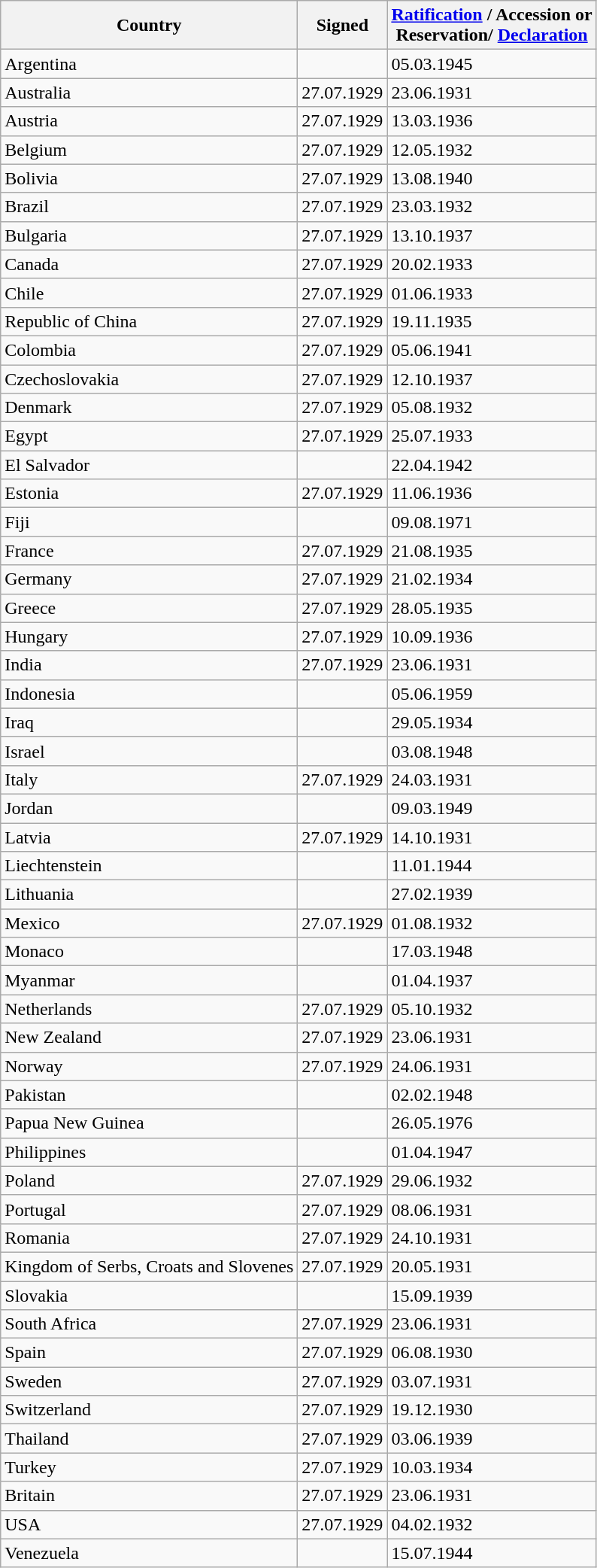<table class="wikitable sortable">
<tr>
<th>Country</th>
<th>Signed</th>
<th><a href='#'>Ratification</a> / Accession or <br> Reservation/ <a href='#'>Declaration</a></th>
</tr>
<tr>
<td>Argentina</td>
<td> </td>
<td>05.03.1945</td>
</tr>
<tr>
<td>Australia</td>
<td>27.07.1929</td>
<td>23.06.1931</td>
</tr>
<tr>
<td>Austria</td>
<td>27.07.1929</td>
<td>13.03.1936</td>
</tr>
<tr>
<td>Belgium</td>
<td>27.07.1929</td>
<td>12.05.1932</td>
</tr>
<tr>
<td>Bolivia</td>
<td>27.07.1929</td>
<td>13.08.1940</td>
</tr>
<tr>
<td>Brazil</td>
<td>27.07.1929</td>
<td>23.03.1932</td>
</tr>
<tr>
<td>Bulgaria</td>
<td>27.07.1929</td>
<td>13.10.1937</td>
</tr>
<tr>
<td>Canada</td>
<td>27.07.1929</td>
<td>20.02.1933</td>
</tr>
<tr>
<td>Chile</td>
<td>27.07.1929</td>
<td>01.06.1933</td>
</tr>
<tr>
<td>Republic of China</td>
<td>27.07.1929</td>
<td>19.11.1935</td>
</tr>
<tr>
<td>Colombia</td>
<td>27.07.1929</td>
<td>05.06.1941</td>
</tr>
<tr>
<td>Czechoslovakia</td>
<td>27.07.1929</td>
<td>12.10.1937</td>
</tr>
<tr>
<td>Denmark</td>
<td>27.07.1929</td>
<td>05.08.1932</td>
</tr>
<tr>
<td>Egypt</td>
<td>27.07.1929</td>
<td>25.07.1933</td>
</tr>
<tr>
<td>El Salvador</td>
<td> </td>
<td>22.04.1942</td>
</tr>
<tr>
<td>Estonia</td>
<td>27.07.1929</td>
<td>11.06.1936</td>
</tr>
<tr>
<td>Fiji</td>
<td> </td>
<td>09.08.1971</td>
</tr>
<tr>
<td>France</td>
<td>27.07.1929</td>
<td>21.08.1935</td>
</tr>
<tr>
<td>Germany</td>
<td>27.07.1929</td>
<td>21.02.1934</td>
</tr>
<tr>
<td>Greece</td>
<td>27.07.1929</td>
<td>28.05.1935</td>
</tr>
<tr>
<td>Hungary</td>
<td>27.07.1929</td>
<td>10.09.1936</td>
</tr>
<tr>
<td>India</td>
<td>27.07.1929</td>
<td>23.06.1931</td>
</tr>
<tr>
<td>Indonesia</td>
<td> </td>
<td>05.06.1959</td>
</tr>
<tr>
<td>Iraq</td>
<td> </td>
<td>29.05.1934</td>
</tr>
<tr>
<td>Israel</td>
<td> </td>
<td>03.08.1948</td>
</tr>
<tr>
<td>Italy</td>
<td>27.07.1929</td>
<td>24.03.1931</td>
</tr>
<tr>
<td>Jordan</td>
<td> </td>
<td>09.03.1949</td>
</tr>
<tr>
<td>Latvia</td>
<td>27.07.1929</td>
<td>14.10.1931</td>
</tr>
<tr>
<td>Liechtenstein</td>
<td> </td>
<td>11.01.1944</td>
</tr>
<tr>
<td>Lithuania</td>
<td> </td>
<td>27.02.1939</td>
</tr>
<tr>
<td>Mexico</td>
<td>27.07.1929</td>
<td>01.08.1932</td>
</tr>
<tr>
<td>Monaco</td>
<td> </td>
<td>17.03.1948</td>
</tr>
<tr>
<td>Myanmar</td>
<td> </td>
<td>01.04.1937</td>
</tr>
<tr>
<td>Netherlands</td>
<td>27.07.1929</td>
<td>05.10.1932</td>
</tr>
<tr>
<td>New Zealand</td>
<td>27.07.1929</td>
<td>23.06.1931</td>
</tr>
<tr>
<td>Norway</td>
<td>27.07.1929</td>
<td>24.06.1931</td>
</tr>
<tr>
<td>Pakistan</td>
<td> </td>
<td>02.02.1948</td>
</tr>
<tr>
<td>Papua New Guinea</td>
<td> </td>
<td>26.05.1976</td>
</tr>
<tr>
<td>Philippines</td>
<td> </td>
<td>01.04.1947</td>
</tr>
<tr>
<td>Poland</td>
<td>27.07.1929</td>
<td>29.06.1932</td>
</tr>
<tr>
<td>Portugal</td>
<td>27.07.1929</td>
<td>08.06.1931</td>
</tr>
<tr>
<td>Romania</td>
<td>27.07.1929</td>
<td>24.10.1931</td>
</tr>
<tr>
<td>Kingdom of Serbs, Croats and Slovenes</td>
<td>27.07.1929</td>
<td>20.05.1931</td>
</tr>
<tr>
<td>Slovakia</td>
<td> </td>
<td>15.09.1939</td>
</tr>
<tr>
<td>South Africa</td>
<td>27.07.1929</td>
<td>23.06.1931</td>
</tr>
<tr>
<td>Spain</td>
<td>27.07.1929</td>
<td>06.08.1930</td>
</tr>
<tr>
<td>Sweden</td>
<td>27.07.1929</td>
<td>03.07.1931</td>
</tr>
<tr>
<td>Switzerland</td>
<td>27.07.1929</td>
<td>19.12.1930</td>
</tr>
<tr>
<td>Thailand</td>
<td>27.07.1929</td>
<td>03.06.1939</td>
</tr>
<tr>
<td>Turkey</td>
<td>27.07.1929</td>
<td>10.03.1934</td>
</tr>
<tr>
<td>Britain</td>
<td>27.07.1929</td>
<td>23.06.1931</td>
</tr>
<tr>
<td>USA</td>
<td>27.07.1929</td>
<td>04.02.1932</td>
</tr>
<tr>
<td>Venezuela</td>
<td> </td>
<td>15.07.1944</td>
</tr>
</table>
